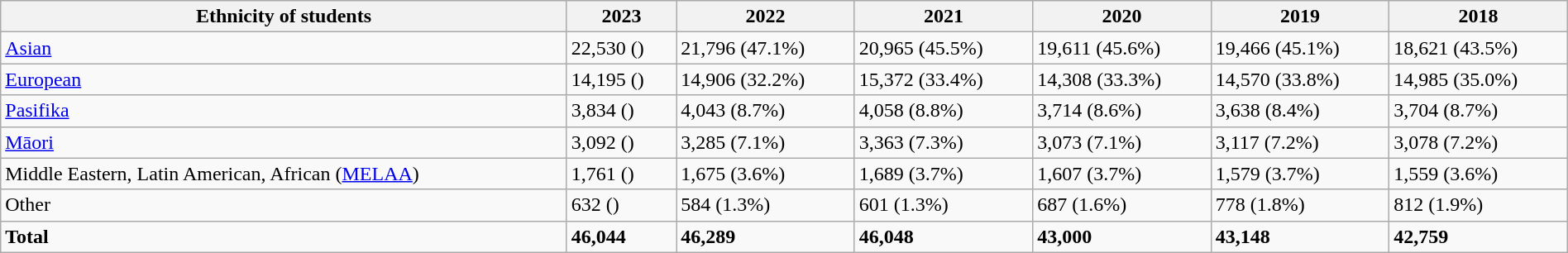<table class="wikitable" style="width: 100%">
<tr>
<th>Ethnicity of students</th>
<th>2023</th>
<th>2022</th>
<th>2021</th>
<th>2020</th>
<th>2019</th>
<th>2018</th>
</tr>
<tr>
<td><a href='#'>Asian</a></td>
<td>22,530 ()</td>
<td>21,796 (47.1%)</td>
<td>20,965 (45.5%)</td>
<td>19,611 (45.6%)</td>
<td>19,466 (45.1%)</td>
<td>18,621 (43.5%)</td>
</tr>
<tr>
<td><a href='#'>European</a></td>
<td>14,195 ()</td>
<td>14,906 (32.2%)</td>
<td>15,372 (33.4%)</td>
<td>14,308 (33.3%)</td>
<td>14,570 (33.8%)</td>
<td>14,985 (35.0%)</td>
</tr>
<tr>
<td><a href='#'>Pasifika</a></td>
<td>3,834 ()</td>
<td>4,043 (8.7%)</td>
<td>4,058 (8.8%)</td>
<td>3,714 (8.6%)</td>
<td>3,638 (8.4%)</td>
<td>3,704 (8.7%)</td>
</tr>
<tr>
<td><a href='#'>Māori</a></td>
<td>3,092 ()</td>
<td>3,285 (7.1%)</td>
<td>3,363 (7.3%)</td>
<td>3,073 (7.1%)</td>
<td>3,117 (7.2%)</td>
<td>3,078 (7.2%)</td>
</tr>
<tr>
<td>Middle Eastern, Latin American, African (<a href='#'>MELAA</a>)</td>
<td>1,761 ()</td>
<td>1,675 (3.6%)</td>
<td>1,689 (3.7%)</td>
<td>1,607 (3.7%)</td>
<td>1,579 (3.7%)</td>
<td>1,559 (3.6%)</td>
</tr>
<tr>
<td>Other</td>
<td>632 ()</td>
<td>584 (1.3%)</td>
<td>601 (1.3%)</td>
<td>687 (1.6%)</td>
<td>778 (1.8%)</td>
<td>812 (1.9%)</td>
</tr>
<tr>
<td><strong>Total</strong></td>
<td><strong>46,044</strong></td>
<td><strong>46,289</strong></td>
<td><strong>46,048</strong></td>
<td><strong>43,000</strong></td>
<td><strong>43,148</strong></td>
<td><strong>42,759</strong></td>
</tr>
</table>
